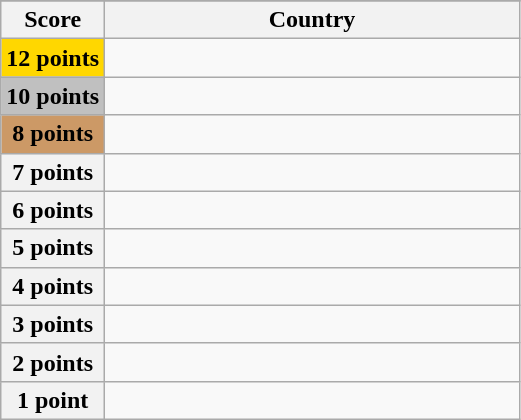<table class="wikitable">
<tr>
</tr>
<tr>
<th scope="col" width="20%">Score</th>
<th scope="col">Country</th>
</tr>
<tr>
<th scope="row" style="background:gold">12 points</th>
<td></td>
</tr>
<tr>
<th scope="row" style="background:silver">10 points</th>
<td></td>
</tr>
<tr>
<th scope="row" style="background:#CC9966">8 points</th>
<td></td>
</tr>
<tr>
<th scope="row">7 points</th>
<td></td>
</tr>
<tr>
<th scope="row">6 points</th>
<td></td>
</tr>
<tr>
<th scope="row">5 points</th>
<td></td>
</tr>
<tr>
<th scope="row">4 points</th>
<td></td>
</tr>
<tr>
<th scope="row">3 points</th>
<td></td>
</tr>
<tr>
<th scope="row">2 points</th>
<td></td>
</tr>
<tr>
<th scope="row">1 point</th>
<td></td>
</tr>
</table>
